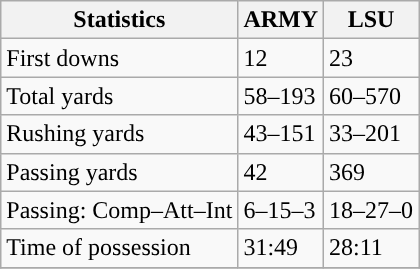<table class="wikitable" style="float: left;">
<tr>
<th>Statistics</th>
<th>ARMY</th>
<th>LSU</th>
</tr>
<tr>
<td>First downs</td>
<td>12</td>
<td>23</td>
</tr>
<tr>
<td>Total yards</td>
<td>58–193</td>
<td>60–570</td>
</tr>
<tr>
<td>Rushing yards</td>
<td>43–151</td>
<td>33–201</td>
</tr>
<tr>
<td>Passing yards</td>
<td>42</td>
<td>369</td>
</tr>
<tr>
<td>Passing: Comp–Att–Int</td>
<td>6–15–3</td>
<td>18–27–0</td>
</tr>
<tr>
<td>Time of possession</td>
<td>31:49</td>
<td>28:11</td>
</tr>
<tr>
</tr>
</table>
